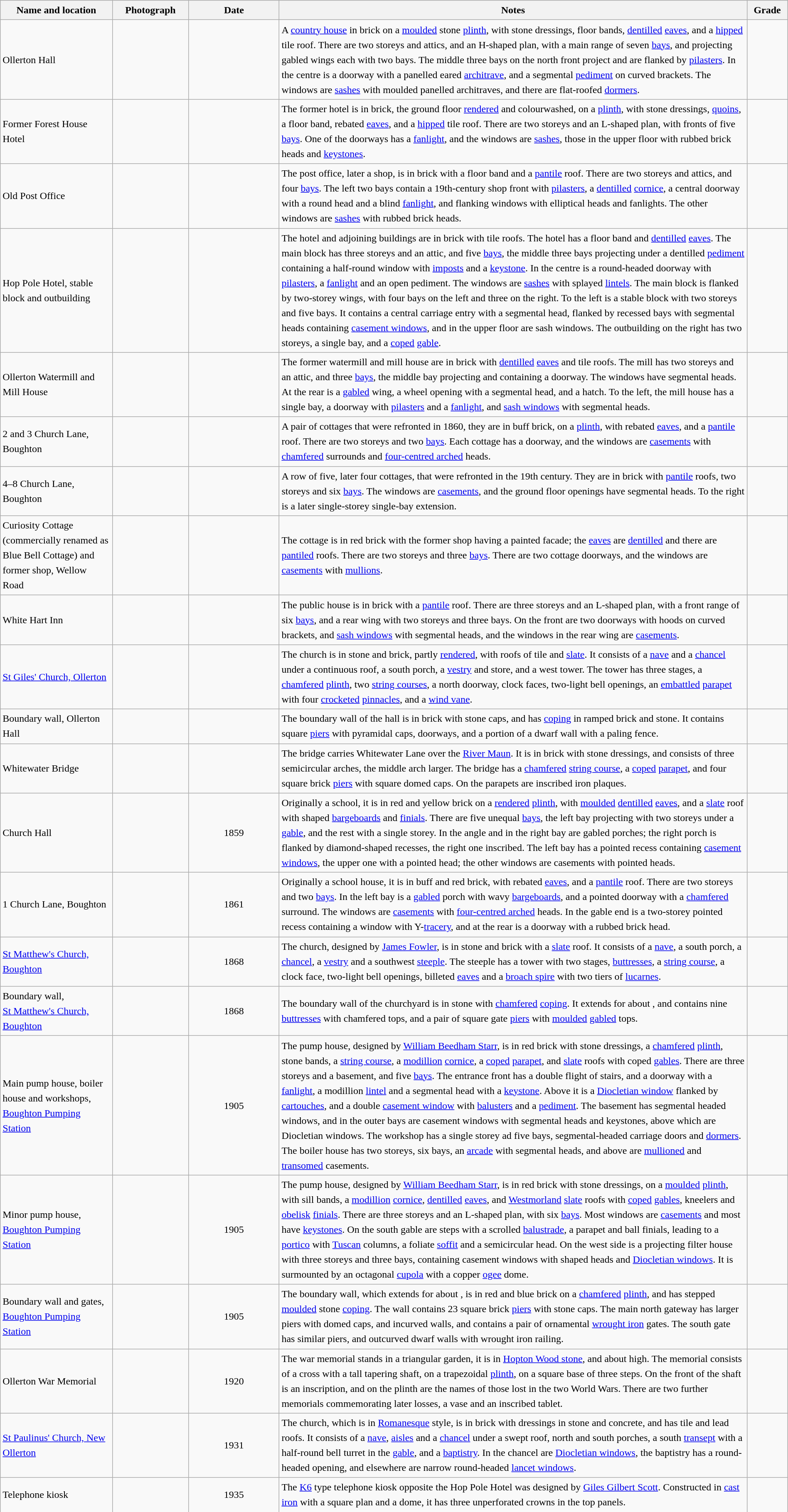<table class="wikitable sortable plainrowheaders" style="width:100%; border:0px; text-align:left; line-height:150%">
<tr>
<th scope="col"  style="width:150px">Name and location</th>
<th scope="col"  style="width:100px" class="unsortable">Photograph</th>
<th scope="col"  style="width:120px">Date</th>
<th scope="col"  style="width:650px" class="unsortable">Notes</th>
<th scope="col"  style="width:50px">Grade</th>
</tr>
<tr>
<td>Ollerton Hall<br><small></small></td>
<td></td>
<td align="center"></td>
<td>A <a href='#'>country house</a> in brick on a <a href='#'>moulded</a> stone <a href='#'>plinth</a>, with stone dressings, floor bands, <a href='#'>dentilled</a> <a href='#'>eaves</a>, and a <a href='#'>hipped</a> tile roof. There are two storeys and attics, and an H-shaped plan, with a main range of seven <a href='#'>bays</a>, and projecting gabled wings each with two bays.  The middle three bays on the north front project and are flanked by <a href='#'>pilasters</a>.  In the centre is a doorway with a panelled eared <a href='#'>architrave</a>, and a segmental <a href='#'>pediment</a> on curved brackets.  The windows are <a href='#'>sashes</a> with moulded panelled architraves, and there are flat-roofed <a href='#'>dormers</a>.</td>
<td align="center" ></td>
</tr>
<tr>
<td>Former Forest House Hotel<br><small></small></td>
<td></td>
<td align="center"></td>
<td>The former hotel is in brick, the ground floor <a href='#'>rendered</a> and colourwashed, on a <a href='#'>plinth</a>, with stone dressings, <a href='#'>quoins</a>, a floor band, rebated <a href='#'>eaves</a>, and a <a href='#'>hipped</a> tile roof.  There are two storeys and an L-shaped plan, with fronts of five <a href='#'>bays</a>.  One of the doorways has a <a href='#'>fanlight</a>, and the windows are <a href='#'>sashes</a>, those in the upper floor with rubbed brick heads and <a href='#'>keystones</a>.</td>
<td align="center" ></td>
</tr>
<tr>
<td>Old Post Office<br><small></small></td>
<td></td>
<td align="center"></td>
<td>The post office, later a shop, is in brick with a floor band and a <a href='#'>pantile</a> roof.  There are two storeys and attics, and four <a href='#'>bays</a>.  The left two bays contain a 19th-century shop front with <a href='#'>pilasters</a>, a <a href='#'>dentilled</a> <a href='#'>cornice</a>, a central doorway with a round head and a blind <a href='#'>fanlight</a>, and flanking windows with elliptical heads and fanlights.  The other windows are <a href='#'>sashes</a> with rubbed brick heads.</td>
<td align="center" ></td>
</tr>
<tr>
<td>Hop Pole Hotel, stable block and outbuilding<br><small></small></td>
<td></td>
<td align="center"></td>
<td>The hotel and adjoining buildings are in brick with tile roofs.  The hotel has a floor band and <a href='#'>dentilled</a> <a href='#'>eaves</a>.  The main block has three storeys and an attic, and five <a href='#'>bays</a>, the middle three bays projecting under a dentilled <a href='#'>pediment</a> containing a half-round window with <a href='#'>imposts</a> and a <a href='#'>keystone</a>.  In the centre is a round-headed doorway with <a href='#'>pilasters</a>, a <a href='#'>fanlight</a> and an open pediment.  The windows are <a href='#'>sashes</a> with splayed <a href='#'>lintels</a>.  The main block is flanked by two-storey wings, with four bays on the left and three on the right.  To the left is a stable block with two storeys and five bays.  It contains a central carriage entry with a segmental head, flanked by recessed bays with segmental heads containing <a href='#'>casement windows</a>, and in the upper floor are sash windows.  The outbuilding on the right has two storeys, a single bay, and a <a href='#'>coped</a> <a href='#'>gable</a>.</td>
<td align="center" ></td>
</tr>
<tr>
<td>Ollerton Watermill and Mill House<br><small></small></td>
<td></td>
<td align="center"></td>
<td>The former watermill and mill house are in brick with <a href='#'>dentilled</a> <a href='#'>eaves</a> and tile roofs.  The mill has two storeys and an attic, and three <a href='#'>bays</a>, the middle bay projecting and containing a doorway.  The windows have segmental heads.  At the rear is a <a href='#'>gabled</a> wing, a wheel opening with a segmental head, and a hatch.  To the left, the mill house has a single bay, a doorway with <a href='#'>pilasters</a> and a <a href='#'>fanlight</a>, and <a href='#'>sash windows</a> with segmental heads.</td>
<td align="center" ></td>
</tr>
<tr>
<td>2 and 3 Church Lane, Boughton<br><small></small></td>
<td></td>
<td align="center"></td>
<td>A pair of cottages that were refronted in 1860, they are in buff brick, on a <a href='#'>plinth</a>, with rebated <a href='#'>eaves</a>, and a <a href='#'>pantile</a> roof.  There are two storeys and two <a href='#'>bays</a>.  Each cottage has a doorway, and the windows are <a href='#'>casements</a> with <a href='#'>chamfered</a> surrounds and <a href='#'>four-centred arched</a> heads.</td>
<td align="center" ></td>
</tr>
<tr>
<td>4–8 Church Lane, Boughton<br><small></small></td>
<td></td>
<td align="center"></td>
<td>A row of five, later four cottages, that were refronted in the 19th century.  They are in brick with <a href='#'>pantile</a> roofs, two storeys and six <a href='#'>bays</a>.  The windows are <a href='#'>casements</a>, and the ground floor openings have segmental heads.  To the right is a later single-storey single-bay extension.</td>
<td align="center" ></td>
</tr>
<tr>
<td>Curiosity Cottage (commercially renamed as Blue Bell Cottage) and former shop, Wellow Road<br><small></small></td>
<td></td>
<td align="center"></td>
<td>The cottage is in red brick with the former shop having a painted facade; the <a href='#'>eaves</a> are <a href='#'>dentilled</a> and there are <a href='#'>pantiled</a> roofs. There are two storeys and three <a href='#'>bays</a>. There are two cottage doorways, and the windows are <a href='#'>casements</a> with <a href='#'>mullions</a>.</td>
<td align="center" ></td>
</tr>
<tr>
<td>White Hart Inn<br><small></small></td>
<td></td>
<td align="center"></td>
<td>The public house is in brick with a <a href='#'>pantile</a> roof.  There are three storeys and an L-shaped plan, with a front range of six <a href='#'>bays</a>, and a rear wing with two storeys and three bays.  On the front are two doorways with hoods on curved brackets, and <a href='#'>sash windows</a> with segmental heads, and the windows in the rear wing are <a href='#'>casements</a>.</td>
<td align="center" ></td>
</tr>
<tr>
<td><a href='#'>St Giles' Church, Ollerton</a><br><small></small></td>
<td></td>
<td align="center"></td>
<td>The church is in stone and brick, partly <a href='#'>rendered</a>, with roofs of tile and <a href='#'>slate</a>.  It consists of a <a href='#'>nave</a> and a <a href='#'>chancel</a> under a continuous roof, a south porch, a <a href='#'>vestry</a> and store, and a west tower.  The tower has three stages, a <a href='#'>chamfered</a> <a href='#'>plinth</a>, two <a href='#'>string courses</a>, a north doorway, clock faces, two-light bell openings, an <a href='#'>embattled</a> <a href='#'>parapet</a> with four <a href='#'>crocketed</a> <a href='#'>pinnacles</a>, and a <a href='#'>wind vane</a>.</td>
<td align="center" ></td>
</tr>
<tr>
<td>Boundary wall, Ollerton Hall<br><small></small></td>
<td></td>
<td align="center"></td>
<td>The boundary wall of the hall is in brick with stone caps, and has <a href='#'>coping</a> in ramped brick and stone.  It contains square <a href='#'>piers</a> with pyramidal caps, doorways, and a portion of a dwarf wall with a paling fence.</td>
<td align="center" ></td>
</tr>
<tr>
<td>Whitewater Bridge<br><small></small></td>
<td></td>
<td align="center"></td>
<td>The bridge carries Whitewater Lane over the <a href='#'>River Maun</a>.  It is in brick with stone dressings, and consists of three semicircular arches, the middle arch larger.  The bridge has a <a href='#'>chamfered</a> <a href='#'>string course</a>, a <a href='#'>coped</a> <a href='#'>parapet</a>, and four square brick <a href='#'>piers</a> with square domed caps.  On the parapets are inscribed iron plaques.</td>
<td align="center" ></td>
</tr>
<tr>
<td>Church Hall<br><small></small></td>
<td></td>
<td align="center">1859</td>
<td>Originally a school, it is in red and yellow brick on a <a href='#'>rendered</a> <a href='#'>plinth</a>, with <a href='#'>moulded</a> <a href='#'>dentilled</a> <a href='#'>eaves</a>, and a <a href='#'>slate</a> roof with shaped <a href='#'>bargeboards</a> and <a href='#'>finials</a>.  There are five unequal <a href='#'>bays</a>, the left bay projecting with two storeys under a <a href='#'>gable</a>, and the rest with a single storey.  In the angle and in the right bay are gabled porches; the right porch is flanked by diamond-shaped recesses, the right one inscribed.  The left bay has a pointed recess containing <a href='#'>casement windows</a>, the upper one with a pointed head; the other windows are casements with pointed heads.</td>
<td align="center" ></td>
</tr>
<tr>
<td>1 Church Lane, Boughton<br><small></small></td>
<td></td>
<td align="center">1861</td>
<td>Originally a school house, it is in buff and red brick, with rebated <a href='#'>eaves</a>, and a <a href='#'>pantile</a> roof.  There are two storeys and two <a href='#'>bays</a>.  In the left bay is a <a href='#'>gabled</a> porch with wavy <a href='#'>bargeboards</a>, and a pointed doorway with a <a href='#'>chamfered</a> surround.  The windows are <a href='#'>casements</a> with <a href='#'>four-centred arched</a> heads.  In the gable end is a two-storey pointed recess containing a window with Y-<a href='#'>tracery</a>, and at the rear is a doorway with a rubbed brick head.</td>
<td align="center" ></td>
</tr>
<tr>
<td><a href='#'>St Matthew's Church, Boughton</a><br><small></small></td>
<td></td>
<td align="center">1868</td>
<td>The church, designed by <a href='#'>James Fowler</a>, is in stone and brick with a <a href='#'>slate</a> roof.  It consists of a <a href='#'>nave</a>, a south porch, a <a href='#'>chancel</a>, a <a href='#'>vestry</a> and a southwest <a href='#'>steeple</a>.  The steeple has a tower with two stages, <a href='#'>buttresses</a>, a <a href='#'>string course</a>, a clock face, two-light bell openings, billeted <a href='#'>eaves</a> and a <a href='#'>broach spire</a> with two tiers of <a href='#'>lucarnes</a>.</td>
<td align="center" ></td>
</tr>
<tr>
<td>Boundary wall,<br><a href='#'>St Matthew's Church, Boughton</a><br><small></small></td>
<td></td>
<td align="center">1868</td>
<td>The boundary wall of the churchyard is in stone with <a href='#'>chamfered</a> <a href='#'>coping</a>.  It extends for about , and contains nine <a href='#'>buttresses</a> with chamfered tops, and a pair of square gate <a href='#'>piers</a> with <a href='#'>moulded</a> <a href='#'>gabled</a> tops.</td>
<td align="center" ></td>
</tr>
<tr>
<td>Main pump house, boiler house and workshops,<br><a href='#'>Boughton Pumping Station</a><br><small></small></td>
<td></td>
<td align="center">1905</td>
<td>The pump house, designed by <a href='#'>William Beedham Starr</a>, is in red brick with stone dressings, a <a href='#'>chamfered</a> <a href='#'>plinth</a>,  stone bands, a <a href='#'>string course</a>, a <a href='#'>modillion</a> <a href='#'>cornice</a>, a <a href='#'>coped</a> <a href='#'>parapet</a>, and <a href='#'>slate</a> roofs with coped <a href='#'>gables</a>.  There are three storeys and a basement, and five <a href='#'>bays</a>.  The entrance front has a double flight of stairs, and a doorway with a <a href='#'>fanlight</a>, a modillion <a href='#'>lintel</a> and a segmental head with a <a href='#'>keystone</a>.  Above it is a <a href='#'>Diocletian window</a> flanked by <a href='#'>cartouches</a>, and a double <a href='#'>casement window</a> with <a href='#'>balusters</a> and a <a href='#'>pediment</a>.  The basement has segmental headed windows, and in the outer bays are casement windows with segmental heads and keystones, above which are Diocletian windows.  The workshop has a single storey ad five bays, segmental-headed carriage doors and <a href='#'>dormers</a>.  The boiler house has two storeys, six bays, an <a href='#'>arcade</a> with segmental heads, and above are <a href='#'>mullioned</a> and <a href='#'>transomed</a> casements.</td>
<td align="center" ></td>
</tr>
<tr>
<td>Minor pump house,<br><a href='#'>Boughton Pumping Station</a><br><small></small></td>
<td></td>
<td align="center">1905</td>
<td>The pump house, designed by <a href='#'>William Beedham Starr</a>, is in red brick with stone dressings, on a <a href='#'>moulded</a> <a href='#'>plinth</a>, with sill bands, a <a href='#'>modillion</a> <a href='#'>cornice</a>, <a href='#'>dentilled</a> <a href='#'>eaves</a>, and <a href='#'>Westmorland</a> <a href='#'>slate</a> roofs with <a href='#'>coped</a> <a href='#'>gables</a>, kneelers and <a href='#'>obelisk</a> <a href='#'>finials</a>.  There are three storeys and an L-shaped plan, with six <a href='#'>bays</a>.  Most windows are <a href='#'>casements</a> and most have <a href='#'>keystones</a>.  On the south gable are steps with a scrolled <a href='#'>balustrade</a>, a parapet and ball finials, leading to a <a href='#'>portico</a> with <a href='#'>Tuscan</a> columns, a foliate <a href='#'>soffit</a> and a semicircular head.  On the west side is a projecting filter house with three storeys and three bays, containing casement windows with shaped heads and <a href='#'>Diocletian windows</a>.  It is surmounted by an octagonal <a href='#'>cupola</a> with a copper <a href='#'>ogee</a> dome.</td>
<td align="center" ></td>
</tr>
<tr>
<td>Boundary wall and gates,<br><a href='#'>Boughton Pumping Station</a><br><small></small></td>
<td></td>
<td align="center">1905</td>
<td>The boundary wall, which extends for about , is in red and blue brick on a <a href='#'>chamfered</a> <a href='#'>plinth</a>, and has stepped <a href='#'>moulded</a> stone <a href='#'>coping</a>.  The wall contains 23 square brick <a href='#'>piers</a> with stone caps.  The main north gateway has larger piers with domed caps, and incurved walls, and contains a pair of ornamental <a href='#'>wrought iron</a> gates.  The south gate has similar piers, and outcurved dwarf walls with wrought iron railing.</td>
<td align="center" ></td>
</tr>
<tr>
<td>Ollerton War Memorial<br><small></small></td>
<td></td>
<td align="center">1920</td>
<td>The war memorial stands in a triangular garden, it is in <a href='#'>Hopton Wood stone</a>, and about  high.  The memorial consists of a cross with a tall tapering shaft, on a trapezoidal <a href='#'>plinth</a>, on a square base of three steps.  On the front of the shaft is an inscription, and on the plinth are the names of those lost in the two World Wars.  There are two further memorials commemorating later losses, a vase and an inscribed tablet.</td>
<td align="center" ></td>
</tr>
<tr>
<td><a href='#'>St Paulinus' Church, New Ollerton</a><br><small></small></td>
<td></td>
<td align="center">1931</td>
<td>The church, which is in <a href='#'>Romanesque</a> style, is in brick with dressings in stone and concrete, and has tile and lead roofs.  It consists of a <a href='#'>nave</a>, <a href='#'>aisles</a> and a <a href='#'>chancel</a> under a swept roof, north and south porches, a south <a href='#'>transept</a> with a half-round bell turret in the <a href='#'>gable</a>, and a <a href='#'>baptistry</a>.  In the chancel are <a href='#'>Diocletian windows</a>, the baptistry has a round-headed opening, and elsewhere are narrow round-headed <a href='#'>lancet windows</a>.</td>
<td align="center" ></td>
</tr>
<tr>
<td>Telephone kiosk<br><small></small></td>
<td></td>
<td align="center">1935</td>
<td>The <a href='#'>K6</a> type telephone kiosk opposite the Hop Pole Hotel was designed by <a href='#'>Giles Gilbert Scott</a>.  Constructed in <a href='#'>cast iron</a> with a square plan and a dome, it has three unperforated crowns in the top panels.</td>
<td align="center" ></td>
</tr>
<tr>
</tr>
</table>
